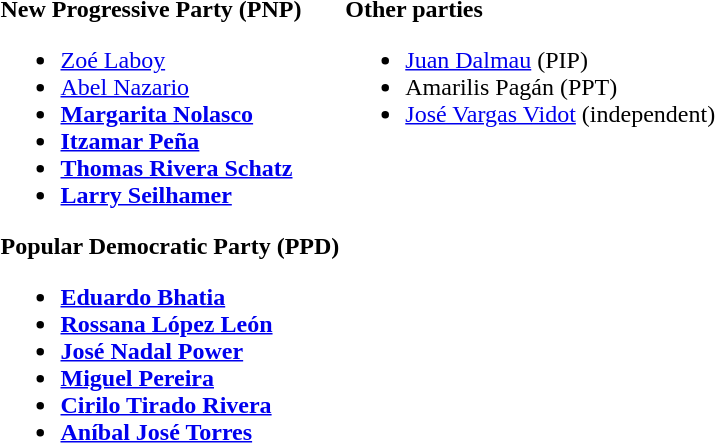<table>
<tr>
<td valign=top><strong>New Progressive Party (PNP)</strong><br><ul><li><a href='#'>Zoé Laboy</a></li><li><a href='#'>Abel Nazario</a></li><li><strong><a href='#'>Margarita Nolasco</a></strong></li><li><strong><a href='#'>Itzamar Peña</a></strong></li><li><strong><a href='#'>Thomas Rivera Schatz</a></strong></li><li><strong><a href='#'>Larry Seilhamer</a></strong></li></ul><strong>Popular Democratic Party (PPD)</strong><ul><li><strong><a href='#'>Eduardo Bhatia</a></strong></li><li><strong><a href='#'>Rossana López León</a></strong></li><li><strong><a href='#'>José Nadal Power</a></strong></li><li><strong><a href='#'>Miguel Pereira</a></strong></li><li><strong><a href='#'>Cirilo Tirado Rivera</a></strong></li><li><strong><a href='#'>Aníbal José Torres</a></strong></li></ul></td>
<td valign=top><strong>Other parties</strong><br><ul><li><a href='#'>Juan Dalmau</a> (PIP)</li><li>Amarilis Pagán (PPT)</li><li><a href='#'>José Vargas Vidot</a> (independent)</li></ul></td>
</tr>
</table>
